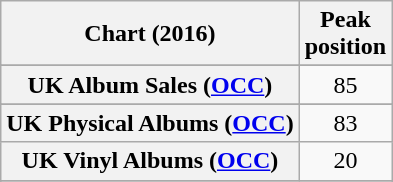<table class="wikitable sortable plainrowheaders" style="text-align:center">
<tr>
<th scope="col">Chart (2016)</th>
<th scope="col">Peak<br> position</th>
</tr>
<tr>
</tr>
<tr>
</tr>
<tr>
</tr>
<tr>
</tr>
<tr>
<th scope="row">UK Album Sales (<a href='#'>OCC</a>)</th>
<td>85</td>
</tr>
<tr>
</tr>
<tr>
<th scope="row">UK Physical Albums (<a href='#'>OCC</a>)</th>
<td>83</td>
</tr>
<tr>
<th scope="row">UK Vinyl Albums (<a href='#'>OCC</a>)</th>
<td>20</td>
</tr>
<tr>
</tr>
<tr>
</tr>
<tr>
</tr>
<tr>
</tr>
<tr>
</tr>
<tr>
</tr>
</table>
